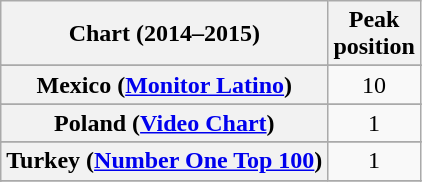<table class="wikitable sortable plainrowheaders">
<tr>
<th scope="col">Chart (2014–2015)</th>
<th scope="col">Peak<br>position</th>
</tr>
<tr>
</tr>
<tr>
</tr>
<tr>
</tr>
<tr>
</tr>
<tr>
</tr>
<tr>
</tr>
<tr>
</tr>
<tr>
</tr>
<tr>
</tr>
<tr>
</tr>
<tr>
</tr>
<tr>
</tr>
<tr>
</tr>
<tr>
</tr>
<tr>
</tr>
<tr>
</tr>
<tr>
</tr>
<tr>
</tr>
<tr>
</tr>
<tr>
<th scope="row">Mexico (<a href='#'>Monitor Latino</a>)</th>
<td align="center">10</td>
</tr>
<tr>
</tr>
<tr>
</tr>
<tr>
</tr>
<tr>
</tr>
<tr>
<th scope="row">Poland (<a href='#'>Video Chart</a>)</th>
<td align=center>1</td>
</tr>
<tr>
</tr>
<tr>
</tr>
<tr>
</tr>
<tr>
</tr>
<tr>
</tr>
<tr>
</tr>
<tr>
<th scope="row">Turkey (<a href='#'>Number One Top 100</a>)</th>
<td style="text-align:center;">1</td>
</tr>
<tr>
</tr>
<tr>
</tr>
<tr>
</tr>
<tr>
</tr>
</table>
